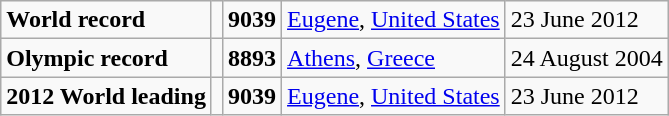<table class="wikitable">
<tr>
<td><strong>World record</strong></td>
<td></td>
<td><strong>9039</strong></td>
<td><a href='#'>Eugene</a>, <a href='#'>United States</a></td>
<td>23 June 2012</td>
</tr>
<tr>
<td><strong>Olympic record</strong></td>
<td></td>
<td><strong>8893</strong></td>
<td><a href='#'>Athens</a>, <a href='#'>Greece</a></td>
<td>24 August 2004</td>
</tr>
<tr>
<td><strong>2012 World leading</strong></td>
<td></td>
<td><strong>9039</strong></td>
<td><a href='#'>Eugene</a>, <a href='#'>United States</a></td>
<td>23 June 2012</td>
</tr>
</table>
